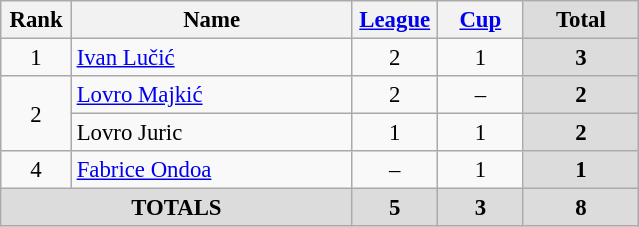<table class="wikitable" style="font-size: 95%; text-align: center;">
<tr>
<th width=40>Rank</th>
<th width=180>Name</th>
<th width=50><a href='#'>League</a></th>
<th width=50><a href='#'>Cup</a></th>
<th width=70 style="background: #DCDCDC">Total</th>
</tr>
<tr>
<td rowspan=1>1</td>
<td style="text-align:left;"> <a href='#'>Ivan Lučić</a></td>
<td>2</td>
<td>1</td>
<th style="background: #DCDCDC">3</th>
</tr>
<tr>
<td rowspan=2>2</td>
<td style="text-align:left;"> <a href='#'>Lovro Majkić</a></td>
<td>2</td>
<td>–</td>
<th style="background: #DCDCDC">2</th>
</tr>
<tr>
<td style="text-align:left;"> Lovro Juric</td>
<td>1</td>
<td>1</td>
<th style="background: #DCDCDC">2</th>
</tr>
<tr>
<td rowspan=1>4</td>
<td style="text-align:left;"> <a href='#'>Fabrice Ondoa</a></td>
<td>–</td>
<td>1</td>
<th style="background: #DCDCDC">1</th>
</tr>
<tr>
<th colspan="2" align="center" style="background: #DCDCDC">TOTALS</th>
<th style="background: #DCDCDC">5</th>
<th style="background: #DCDCDC">3</th>
<th style="background: #DCDCDC">8</th>
</tr>
</table>
